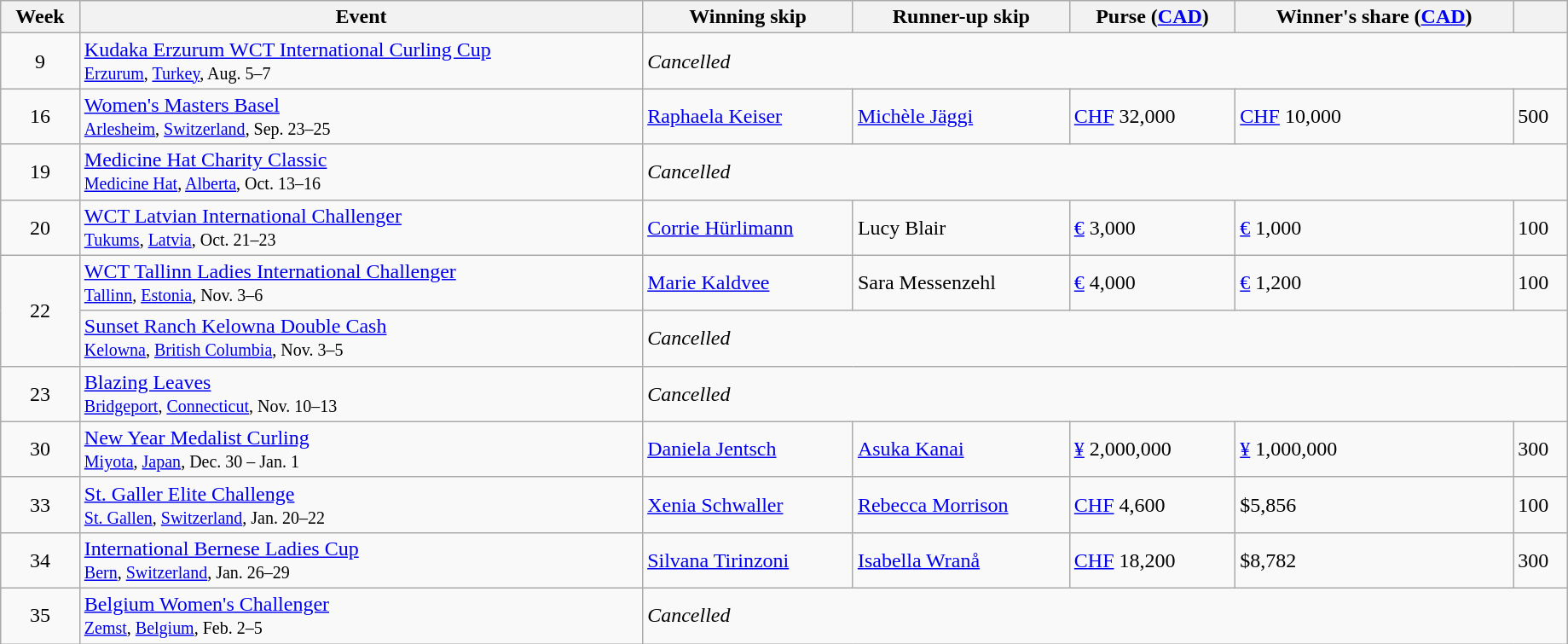<table class="wikitable sortable" style="margin-right:0; width:97%">
<tr>
<th>Week</th>
<th>Event</th>
<th>Winning skip</th>
<th>Runner-up skip</th>
<th>Purse (<a href='#'>CAD</a>)</th>
<th>Winner's share (<a href='#'>CAD</a>)</th>
<th></th>
</tr>
<tr>
<td align=center>9</td>
<td><a href='#'>Kudaka Erzurum WCT International Curling Cup</a> <br> <small><a href='#'>Erzurum</a>, <a href='#'>Turkey</a>, Aug. 5–7</small></td>
<td colspan="5"><em>Cancelled</em></td>
</tr>
<tr>
<td align=center>16</td>
<td><a href='#'>Women's Masters Basel</a> <br> <small><a href='#'>Arlesheim</a>, <a href='#'>Switzerland</a>, Sep. 23–25</small></td>
<td> <a href='#'>Raphaela Keiser</a></td>
<td> <a href='#'>Michèle Jäggi</a></td>
<td><a href='#'>CHF</a> 32,000</td>
<td><a href='#'>CHF</a> 10,000</td>
<td>500</td>
</tr>
<tr>
<td align=center>19</td>
<td><a href='#'>Medicine Hat Charity Classic</a> <br> <small><a href='#'>Medicine Hat</a>, <a href='#'>Alberta</a>, Oct. 13–16</small></td>
<td colspan="5"><em>Cancelled</em></td>
</tr>
<tr>
<td align=center>20</td>
<td><a href='#'>WCT Latvian International Challenger</a> <br> <small><a href='#'>Tukums</a>, <a href='#'>Latvia</a>, Oct. 21–23</small></td>
<td> <a href='#'>Corrie Hürlimann</a></td>
<td> Lucy Blair</td>
<td><a href='#'>€</a> 3,000</td>
<td><a href='#'>€</a> 1,000</td>
<td>100</td>
</tr>
<tr>
<td align=center rowspan=2>22</td>
<td><a href='#'>WCT Tallinn Ladies International Challenger</a> <br> <small><a href='#'>Tallinn</a>, <a href='#'>Estonia</a>, Nov. 3–6</small></td>
<td> <a href='#'>Marie Kaldvee</a></td>
<td> Sara Messenzehl</td>
<td><a href='#'>€</a> 4,000</td>
<td><a href='#'>€</a> 1,200</td>
<td>100</td>
</tr>
<tr>
<td><a href='#'>Sunset Ranch Kelowna Double Cash</a> <br> <small><a href='#'>Kelowna</a>, <a href='#'>British Columbia</a>, Nov. 3–5</small></td>
<td colspan="5"><em>Cancelled</em></td>
</tr>
<tr>
<td align=center>23</td>
<td><a href='#'>Blazing Leaves</a> <br> <small><a href='#'>Bridgeport</a>, <a href='#'>Connecticut</a>, Nov. 10–13</small></td>
<td colspan="5"><em>Cancelled</em></td>
</tr>
<tr>
<td align=center>30</td>
<td><a href='#'>New Year Medalist Curling</a> <br> <small><a href='#'>Miyota</a>, <a href='#'>Japan</a>, Dec. 30 – Jan. 1</small></td>
<td> <a href='#'>Daniela Jentsch</a></td>
<td> <a href='#'>Asuka Kanai</a></td>
<td><a href='#'>¥</a> 2,000,000</td>
<td><a href='#'>¥</a> 1,000,000</td>
<td>300</td>
</tr>
<tr>
<td align=center>33</td>
<td><a href='#'>St. Galler Elite Challenge</a> <br> <small><a href='#'>St. Gallen</a>, <a href='#'>Switzerland</a>, Jan. 20–22</small></td>
<td> <a href='#'>Xenia Schwaller</a></td>
<td> <a href='#'>Rebecca Morrison</a></td>
<td><a href='#'>CHF</a> 4,600</td>
<td>$5,856</td>
<td>100</td>
</tr>
<tr>
<td align=center>34</td>
<td><a href='#'>International Bernese Ladies Cup</a> <br> <small><a href='#'>Bern</a>, <a href='#'>Switzerland</a>, Jan. 26–29</small></td>
<td> <a href='#'>Silvana Tirinzoni</a></td>
<td> <a href='#'>Isabella Wranå</a></td>
<td><a href='#'>CHF</a> 18,200</td>
<td>$8,782</td>
<td>300</td>
</tr>
<tr>
<td align=center>35</td>
<td><a href='#'>Belgium Women's Challenger</a> <br> <small><a href='#'>Zemst</a>, <a href='#'>Belgium</a>, Feb. 2–5</small></td>
<td colspan="5"><em>Cancelled</em></td>
</tr>
</table>
